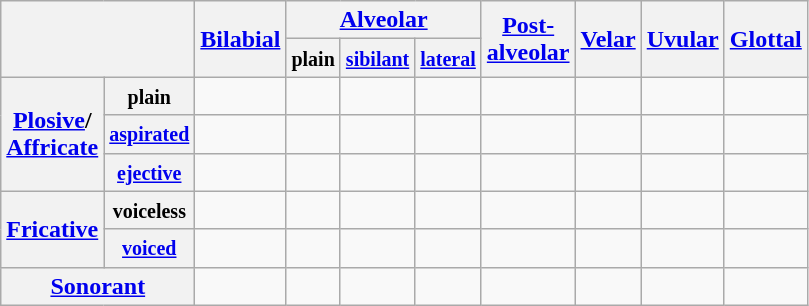<table class="wikitable" style="text-align:center">
<tr>
<th rowspan="2" colspan="2"></th>
<th rowspan="2"><a href='#'>Bilabial</a></th>
<th colspan="3"><a href='#'>Alveolar</a></th>
<th rowspan="2"><a href='#'>Post-<br>alveolar</a></th>
<th rowspan="2"><a href='#'>Velar</a></th>
<th rowspan="2"><a href='#'>Uvular</a></th>
<th rowspan="2"><a href='#'>Glottal</a></th>
</tr>
<tr>
<th><small>plain</small></th>
<th><small><a href='#'>sibilant</a></small></th>
<th><small><a href='#'>lateral</a></small></th>
</tr>
<tr>
<th rowspan="3"><a href='#'>Plosive</a>/<br><a href='#'>Affricate</a></th>
<th><small>plain</small></th>
<td></td>
<td></td>
<td></td>
<td></td>
<td></td>
<td></td>
<td></td>
<td></td>
</tr>
<tr>
<th><small><a href='#'>aspirated</a></small></th>
<td></td>
<td></td>
<td></td>
<td></td>
<td></td>
<td></td>
<td></td>
<td></td>
</tr>
<tr>
<th><small><a href='#'>ejective</a></small></th>
<td></td>
<td></td>
<td></td>
<td></td>
<td></td>
<td></td>
<td></td>
<td></td>
</tr>
<tr>
<th rowspan="2"><a href='#'>Fricative</a></th>
<th><small>voiceless</small></th>
<td></td>
<td></td>
<td></td>
<td></td>
<td></td>
<td></td>
<td></td>
<td></td>
</tr>
<tr>
<th><small><a href='#'>voiced</a></small></th>
<td></td>
<td></td>
<td></td>
<td></td>
<td></td>
<td></td>
<td></td>
<td></td>
</tr>
<tr>
<th colspan="2"><a href='#'>Sonorant</a></th>
<td></td>
<td></td>
<td></td>
<td></td>
<td></td>
<td></td>
<td></td>
<td></td>
</tr>
</table>
